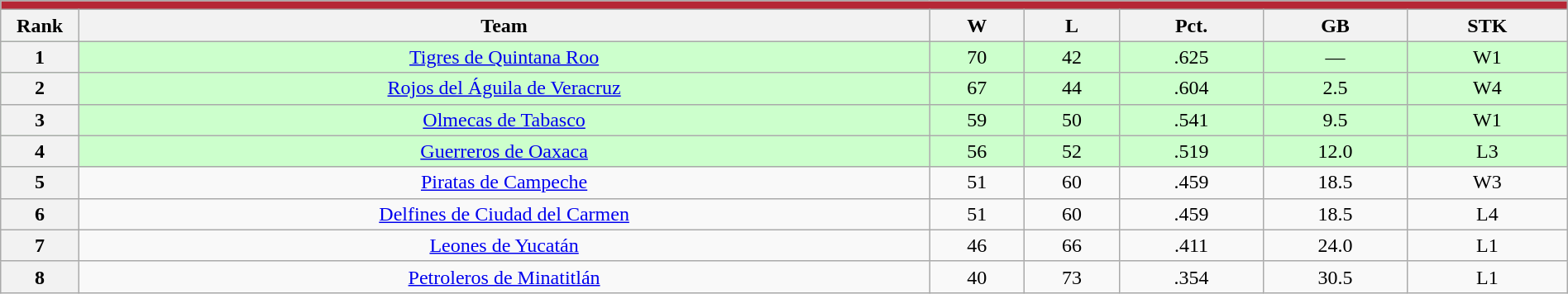<table class="wikitable plainrowheaders" width="100%" style="text-align:center;">
<tr>
<th style="background:#B52735;" colspan="7"></th>
</tr>
<tr>
<th scope="col" width="5%">Rank</th>
<th>Team</th>
<th>W</th>
<th>L</th>
<th>Pct.</th>
<th>GB</th>
<th>STK</th>
</tr>
<tr style="background-color:#ccffcc;">
<th>1</th>
<td><a href='#'>Tigres de Quintana Roo</a></td>
<td>70</td>
<td>42</td>
<td>.625</td>
<td>—</td>
<td>W1</td>
</tr>
<tr style="background-color:#ccffcc;">
<th>2</th>
<td><a href='#'>Rojos del Águila de Veracruz</a></td>
<td>67</td>
<td>44</td>
<td>.604</td>
<td>2.5</td>
<td>W4</td>
</tr>
<tr style="background-color:#ccffcc;">
<th>3</th>
<td><a href='#'>Olmecas de Tabasco</a></td>
<td>59</td>
<td>50</td>
<td>.541</td>
<td>9.5</td>
<td>W1</td>
</tr>
<tr style="background-color:#ccffcc;">
<th>4</th>
<td><a href='#'>Guerreros de Oaxaca</a></td>
<td>56</td>
<td>52</td>
<td>.519</td>
<td>12.0</td>
<td>L3</td>
</tr>
<tr>
<th>5</th>
<td><a href='#'>Piratas de Campeche</a></td>
<td>51</td>
<td>60</td>
<td>.459</td>
<td>18.5</td>
<td>W3</td>
</tr>
<tr>
<th>6</th>
<td><a href='#'>Delfines de Ciudad del Carmen</a></td>
<td>51</td>
<td>60</td>
<td>.459</td>
<td>18.5</td>
<td>L4</td>
</tr>
<tr>
<th>7</th>
<td><a href='#'>Leones de Yucatán</a></td>
<td>46</td>
<td>66</td>
<td>.411</td>
<td>24.0</td>
<td>L1</td>
</tr>
<tr>
<th>8</th>
<td><a href='#'>Petroleros de Minatitlán</a></td>
<td>40</td>
<td>73</td>
<td>.354</td>
<td>30.5</td>
<td>L1</td>
</tr>
</table>
